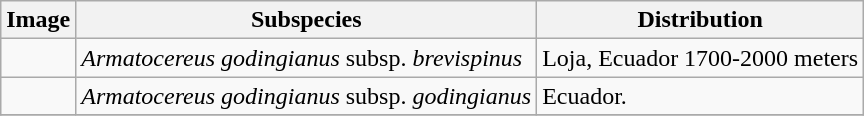<table class="wikitable">
<tr>
<th>Image</th>
<th>Subspecies</th>
<th>Distribution</th>
</tr>
<tr>
<td></td>
<td><em>Armatocereus godingianus</em> subsp. <em>brevispinus</em> </td>
<td>Loja, Ecuador 1700-2000 meters</td>
</tr>
<tr>
<td></td>
<td><em>Armatocereus godingianus</em> subsp. <em>godingianus</em></td>
<td>Ecuador.</td>
</tr>
<tr>
</tr>
</table>
